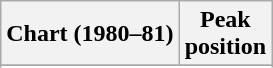<table class="wikitable sortable plainrowheaders" style="text-align:center">
<tr>
<th>Chart (1980–81)</th>
<th>Peak<br>position</th>
</tr>
<tr>
</tr>
<tr>
</tr>
<tr>
</tr>
<tr>
</tr>
<tr>
</tr>
</table>
